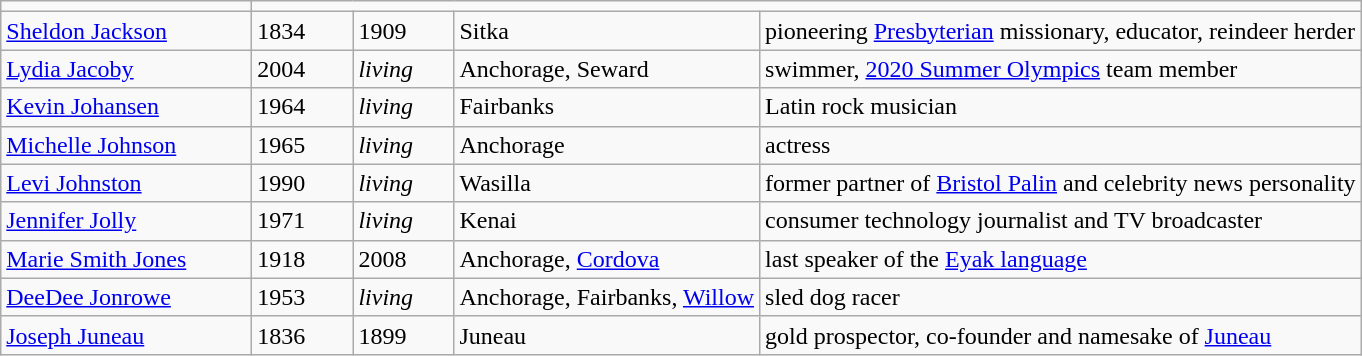<table class="wikitable">
<tr>
<td></td>
</tr>
<tr width="160pt" | >
<td width="160pt"><a href='#'>Sheldon Jackson</a></td>
<td width="60pt">1834</td>
<td width="60pt">1909</td>
<td>Sitka</td>
<td>pioneering <a href='#'>Presbyterian</a> missionary, educator, reindeer herder</td>
</tr>
<tr>
<td width="160pt"><a href='#'>Lydia Jacoby</a></td>
<td width="60pt">2004</td>
<td width="60pt"><em>living</em></td>
<td>Anchorage, Seward</td>
<td>swimmer, <a href='#'>2020 Summer Olympics</a> team member</td>
</tr>
<tr>
<td width="160pt"><a href='#'>Kevin Johansen</a></td>
<td width="60pt">1964</td>
<td width="60pt"><em>living</em></td>
<td>Fairbanks</td>
<td>Latin rock musician</td>
</tr>
<tr>
<td width="160pt"><a href='#'>Michelle Johnson</a></td>
<td width="60pt">1965</td>
<td width="60pt"><em>living</em></td>
<td>Anchorage</td>
<td>actress</td>
</tr>
<tr>
<td width="160pt"><a href='#'>Levi Johnston</a></td>
<td width="60pt">1990</td>
<td width="60pt"><em>living</em></td>
<td>Wasilla</td>
<td>former partner of <a href='#'>Bristol Palin</a> and celebrity news personality</td>
</tr>
<tr>
<td width="160pt"><a href='#'>Jennifer Jolly</a></td>
<td width="60pt">1971</td>
<td width="60pt"><em>living</em></td>
<td>Kenai</td>
<td>consumer technology journalist and TV broadcaster</td>
</tr>
<tr>
<td width="160pt"><a href='#'>Marie Smith Jones</a></td>
<td width="60pt">1918</td>
<td width="60pt">2008</td>
<td>Anchorage, <a href='#'>Cordova</a></td>
<td>last speaker of the <a href='#'>Eyak language</a></td>
</tr>
<tr>
<td width="160pt"><a href='#'>DeeDee Jonrowe</a></td>
<td width="60pt">1953</td>
<td width="60pt"><em>living</em></td>
<td>Anchorage, Fairbanks, <a href='#'>Willow</a></td>
<td>sled dog racer</td>
</tr>
<tr>
<td width="160pt"><a href='#'>Joseph Juneau</a></td>
<td width="60pt">1836</td>
<td width="60pt">1899</td>
<td>Juneau</td>
<td>gold prospector, co-founder and namesake of <a href='#'>Juneau</a></td>
</tr>
</table>
